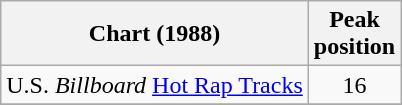<table class="wikitable sortable">
<tr>
<th>Chart (1988)</th>
<th>Peak<br>position</th>
</tr>
<tr>
<td>U.S. <em>Billboard</em> <a href='#'>Hot Rap Tracks</a></td>
<td align="center">16</td>
</tr>
<tr>
</tr>
</table>
